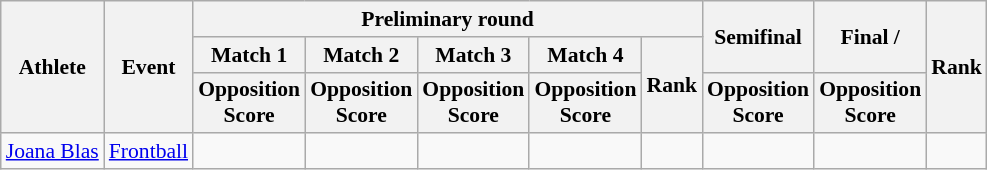<table class="wikitable" border="1" style="font-size:90%">
<tr>
<th rowspan=3>Athlete</th>
<th rowspan=3>Event</th>
<th colspan=5>Preliminary round</th>
<th rowspan=2>Semifinal</th>
<th rowspan=2>Final / </th>
<th rowspan=3>Rank</th>
</tr>
<tr>
<th>Match 1</th>
<th>Match 2</th>
<th>Match 3</th>
<th>Match 4</th>
<th rowspan=2>Rank</th>
</tr>
<tr>
<th>Opposition<br>Score</th>
<th>Opposition<br>Score</th>
<th>Opposition<br>Score</th>
<th>Opposition<br>Score</th>
<th>Opposition<br>Score</th>
<th>Opposition<br>Score</th>
</tr>
<tr align=center>
<td align=left><a href='#'>Joana Blas</a></td>
<td align=left><a href='#'>Frontball</a></td>
<td></td>
<td></td>
<td></td>
<td></td>
<td></td>
<td></td>
<td></td>
<td></td>
</tr>
</table>
